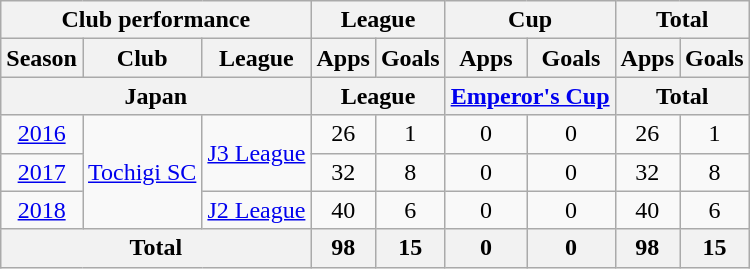<table class="wikitable" style="text-align:center;">
<tr>
<th colspan=3>Club performance</th>
<th colspan=2>League</th>
<th colspan=2>Cup</th>
<th colspan=2>Total</th>
</tr>
<tr>
<th>Season</th>
<th>Club</th>
<th>League</th>
<th>Apps</th>
<th>Goals</th>
<th>Apps</th>
<th>Goals</th>
<th>Apps</th>
<th>Goals</th>
</tr>
<tr>
<th colspan=3>Japan</th>
<th colspan=2>League</th>
<th colspan=2><a href='#'>Emperor's Cup</a></th>
<th colspan=2>Total</th>
</tr>
<tr>
<td><a href='#'>2016</a></td>
<td rowspan="3"><a href='#'>Tochigi SC</a></td>
<td rowspan="2"><a href='#'>J3 League</a></td>
<td>26</td>
<td>1</td>
<td>0</td>
<td>0</td>
<td>26</td>
<td>1</td>
</tr>
<tr>
<td><a href='#'>2017</a></td>
<td>32</td>
<td>8</td>
<td>0</td>
<td>0</td>
<td>32</td>
<td>8</td>
</tr>
<tr>
<td><a href='#'>2018</a></td>
<td rowspan=1><a href='#'>J2 League</a></td>
<td>40</td>
<td>6</td>
<td>0</td>
<td>0</td>
<td>40</td>
<td>6</td>
</tr>
<tr>
<th colspan=3>Total</th>
<th>98</th>
<th>15</th>
<th>0</th>
<th>0</th>
<th>98</th>
<th>15</th>
</tr>
</table>
